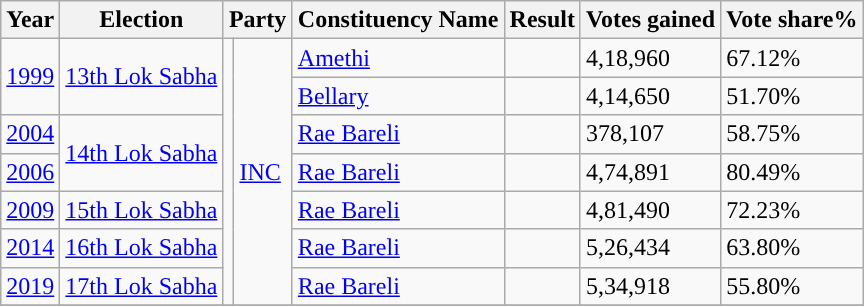<table class="wikitable">
<tr>
<th>Year</th>
<th>Election</th>
<th colspan="2">Party</th>
<th>Constituency Name</th>
<th>Result</th>
<th>Votes gained</th>
<th>Vote share%</th>
</tr>
<tr>
<td rowspan="2"><a href='#'>1999</a></td>
<td rowspan="2"><a href='#'>13th Lok Sabha</a></td>
<td rowspan="7" style="background-color: "></td>
<td rowspan="7"><a href='#'>INC</a> </td>
<td><a href='#'>Amethi</a></td>
<td></td>
<td>4,18,960</td>
<td>67.12%</td>
</tr>
<tr>
<td><a href='#'>Bellary</a></td>
<td></td>
<td>4,14,650</td>
<td>51.70%</td>
</tr>
<tr>
<td><a href='#'>2004</a></td>
<td rowspan="2"><a href='#'>14th Lok Sabha</a></td>
<td><a href='#'>Rae Bareli</a></td>
<td></td>
<td>378,107</td>
<td>58.75%</td>
</tr>
<tr>
<td><a href='#'>2006</a></td>
<td><a href='#'>Rae Bareli</a></td>
<td></td>
<td>4,74,891</td>
<td>80.49%</td>
</tr>
<tr>
<td><a href='#'>2009</a></td>
<td><a href='#'>15th Lok Sabha</a></td>
<td><a href='#'>Rae Bareli</a></td>
<td></td>
<td>4,81,490</td>
<td>72.23%</td>
</tr>
<tr>
<td><a href='#'>2014</a></td>
<td><a href='#'>16th Lok Sabha</a></td>
<td><a href='#'>Rae Bareli</a></td>
<td></td>
<td>5,26,434</td>
<td>63.80%</td>
</tr>
<tr>
<td><a href='#'>2019</a></td>
<td><a href='#'>17th Lok Sabha</a></td>
<td><a href='#'>Rae Bareli</a></td>
<td></td>
<td>5,34,918</td>
<td>55.80%</td>
</tr>
<tr>
</tr>
</table>
